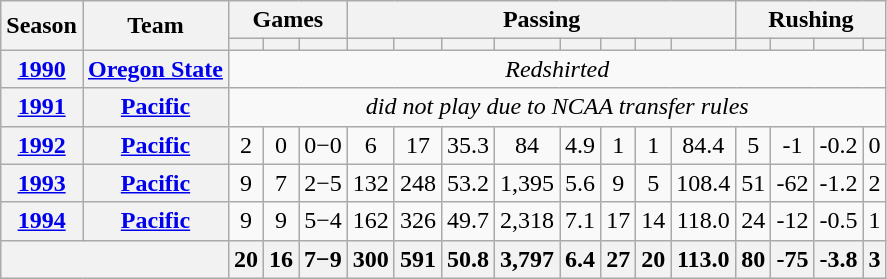<table class="wikitable" style="text-align:center;">
<tr>
<th rowspan="2">Season</th>
<th rowspan="2">Team</th>
<th colspan="3">Games</th>
<th colspan="8">Passing</th>
<th colspan="4">Rushing</th>
</tr>
<tr>
<th></th>
<th></th>
<th></th>
<th></th>
<th></th>
<th></th>
<th></th>
<th></th>
<th></th>
<th></th>
<th></th>
<th></th>
<th></th>
<th></th>
<th></th>
</tr>
<tr>
<th><a href='#'>1990</a></th>
<th><a href='#'>Oregon State</a></th>
<td colspan="15"><em>Redshirted </em></td>
</tr>
<tr>
<th><a href='#'>1991</a></th>
<th><a href='#'>Pacific</a></th>
<td colspan="15"><em>did not play due to NCAA transfer rules</em></td>
</tr>
<tr>
<th><a href='#'>1992</a></th>
<th><a href='#'>Pacific</a></th>
<td>2</td>
<td>0</td>
<td>0−0</td>
<td>6</td>
<td>17</td>
<td>35.3</td>
<td>84</td>
<td>4.9</td>
<td>1</td>
<td>1</td>
<td>84.4</td>
<td>5</td>
<td>-1</td>
<td>-0.2</td>
<td>0</td>
</tr>
<tr>
<th><a href='#'>1993</a></th>
<th><a href='#'>Pacific</a></th>
<td>9</td>
<td>7</td>
<td>2−5</td>
<td>132</td>
<td>248</td>
<td>53.2</td>
<td>1,395</td>
<td>5.6</td>
<td>9</td>
<td>5</td>
<td>108.4</td>
<td>51</td>
<td>-62</td>
<td>-1.2</td>
<td>2</td>
</tr>
<tr>
<th><a href='#'>1994</a></th>
<th><a href='#'>Pacific</a></th>
<td>9</td>
<td>9</td>
<td>5−4</td>
<td>162</td>
<td>326</td>
<td>49.7</td>
<td>2,318</td>
<td>7.1</td>
<td>17</td>
<td>14</td>
<td>118.0</td>
<td>24</td>
<td>-12</td>
<td>-0.5</td>
<td>1</td>
</tr>
<tr>
<th colspan="2"></th>
<th>20</th>
<th>16</th>
<th>7−9</th>
<th>300</th>
<th>591</th>
<th>50.8</th>
<th>3,797</th>
<th>6.4</th>
<th>27</th>
<th>20</th>
<th>113.0</th>
<th>80</th>
<th>-75</th>
<th>-3.8</th>
<th>3</th>
</tr>
</table>
